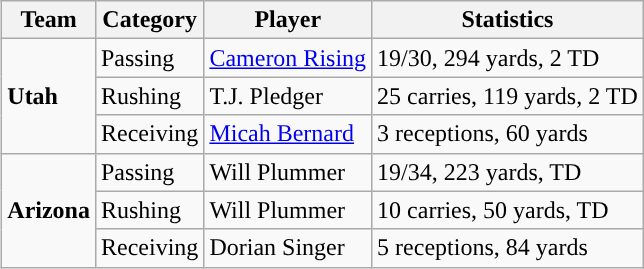<table class="wikitable" style="float: right;">
<tr>
<th>Team</th>
<th>Category</th>
<th>Player</th>
<th>Statistics</th>
</tr>
<tr>
<td rowspan=3><strong>Utah</strong></td>
<td>Passing</td>
<td><a href='#'>Cameron Rising</a></td>
<td>19/30, 294 yards, 2 TD</td>
</tr>
<tr>
<td>Rushing</td>
<td>T.J. Pledger</td>
<td>25 carries, 119 yards, 2 TD</td>
</tr>
<tr>
<td>Receiving</td>
<td><a href='#'>Micah Bernard</a></td>
<td>3 receptions, 60 yards</td>
</tr>
<tr>
<td rowspan=3><strong>Arizona</strong></td>
<td>Passing</td>
<td>Will Plummer</td>
<td>19/34, 223 yards, TD</td>
</tr>
<tr>
<td>Rushing</td>
<td>Will Plummer</td>
<td>10 carries, 50 yards, TD</td>
</tr>
<tr>
<td>Receiving</td>
<td>Dorian Singer</td>
<td>5 receptions, 84 yards</td>
</tr>
</table>
